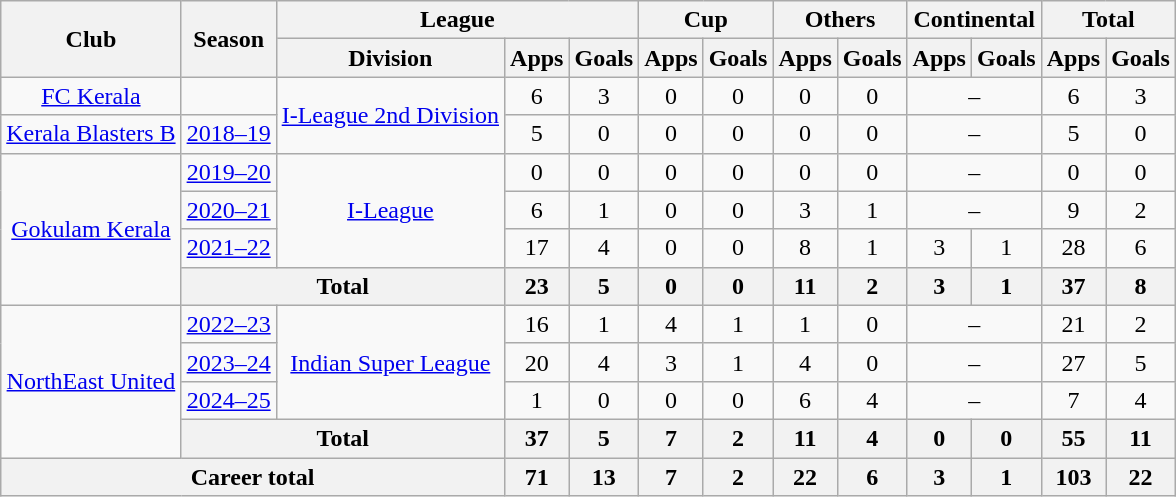<table class="wikitable" style="text-align: center;">
<tr>
<th rowspan="2">Club</th>
<th rowspan="2">Season</th>
<th colspan="3">League</th>
<th colspan="2">Cup</th>
<th colspan="2">Others</th>
<th colspan="2">Continental</th>
<th colspan="2">Total</th>
</tr>
<tr>
<th>Division</th>
<th>Apps</th>
<th>Goals</th>
<th>Apps</th>
<th>Goals</th>
<th>Apps</th>
<th>Goals</th>
<th>Apps</th>
<th>Goals</th>
<th>Apps</th>
<th>Goals</th>
</tr>
<tr>
<td rowspan="1"><a href='#'>FC Kerala</a></td>
<td></td>
<td rowspan="2"><a href='#'>I-League 2nd Division</a></td>
<td>6</td>
<td>3</td>
<td>0</td>
<td>0</td>
<td>0</td>
<td>0</td>
<td colspan="2">–</td>
<td>6</td>
<td>3</td>
</tr>
<tr>
<td rowspan="1"><a href='#'>Kerala Blasters B</a></td>
<td><a href='#'>2018–19</a></td>
<td>5</td>
<td>0</td>
<td>0</td>
<td>0</td>
<td>0</td>
<td>0</td>
<td colspan="2">–</td>
<td>5</td>
<td>0</td>
</tr>
<tr>
<td rowspan="4"><a href='#'>Gokulam Kerala</a></td>
<td><a href='#'>2019–20</a></td>
<td rowspan="3"><a href='#'>I-League</a></td>
<td>0</td>
<td>0</td>
<td>0</td>
<td>0</td>
<td>0</td>
<td>0</td>
<td colspan="2">–</td>
<td>0</td>
<td>0</td>
</tr>
<tr>
<td><a href='#'>2020–21</a></td>
<td>6</td>
<td>1</td>
<td>0</td>
<td>0</td>
<td>3</td>
<td>1</td>
<td colspan="2">–</td>
<td>9</td>
<td>2</td>
</tr>
<tr>
<td><a href='#'>2021–22</a></td>
<td>17</td>
<td>4</td>
<td>0</td>
<td>0</td>
<td>8</td>
<td>1</td>
<td>3</td>
<td>1</td>
<td>28</td>
<td>6</td>
</tr>
<tr>
<th colspan="2">Total</th>
<th>23</th>
<th>5</th>
<th>0</th>
<th>0</th>
<th>11</th>
<th>2</th>
<th>3</th>
<th>1</th>
<th>37</th>
<th>8</th>
</tr>
<tr>
<td rowspan="4"><a href='#'>NorthEast United</a></td>
<td><a href='#'>2022–23</a></td>
<td rowspan="3"><a href='#'>Indian Super League</a></td>
<td>16</td>
<td>1</td>
<td>4</td>
<td>1</td>
<td>1</td>
<td>0</td>
<td colspan="2">–</td>
<td>21</td>
<td>2</td>
</tr>
<tr>
<td><a href='#'>2023–24</a></td>
<td>20</td>
<td>4</td>
<td>3</td>
<td>1</td>
<td>4</td>
<td>0</td>
<td colspan="2">–</td>
<td>27</td>
<td>5</td>
</tr>
<tr>
<td><a href='#'>2024–25</a></td>
<td>1</td>
<td>0</td>
<td>0</td>
<td>0</td>
<td>6</td>
<td>4</td>
<td colspan="2">–</td>
<td>7</td>
<td>4</td>
</tr>
<tr>
<th colspan="2">Total</th>
<th>37</th>
<th>5</th>
<th>7</th>
<th>2</th>
<th>11</th>
<th>4</th>
<th>0</th>
<th>0</th>
<th>55</th>
<th>11</th>
</tr>
<tr>
<th colspan="3">Career total</th>
<th>71</th>
<th>13</th>
<th>7</th>
<th>2</th>
<th>22</th>
<th>6</th>
<th>3</th>
<th>1</th>
<th>103</th>
<th>22</th>
</tr>
</table>
